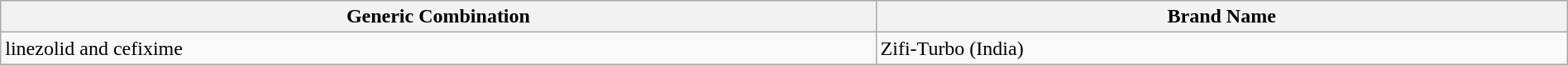<table class="wikitable mw-collapsible mw-collapsed" style="width:100%">
<tr>
<th scope="col">Generic Combination</th>
<th scope="col">Brand Name</th>
</tr>
<tr>
<td>linezolid and cefixime</td>
<td>Zifi-Turbo (India)</td>
</tr>
</table>
